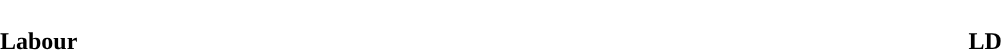<table style="width:100%; text-align:center;">
<tr style="color:white;">
<td style="background:"><strong>95</strong></td>
<td style="background:"><strong>1</strong></td>
</tr>
<tr>
<td><span><strong>Labour</strong></span></td>
<td><span><strong>LD</strong></span></td>
</tr>
</table>
